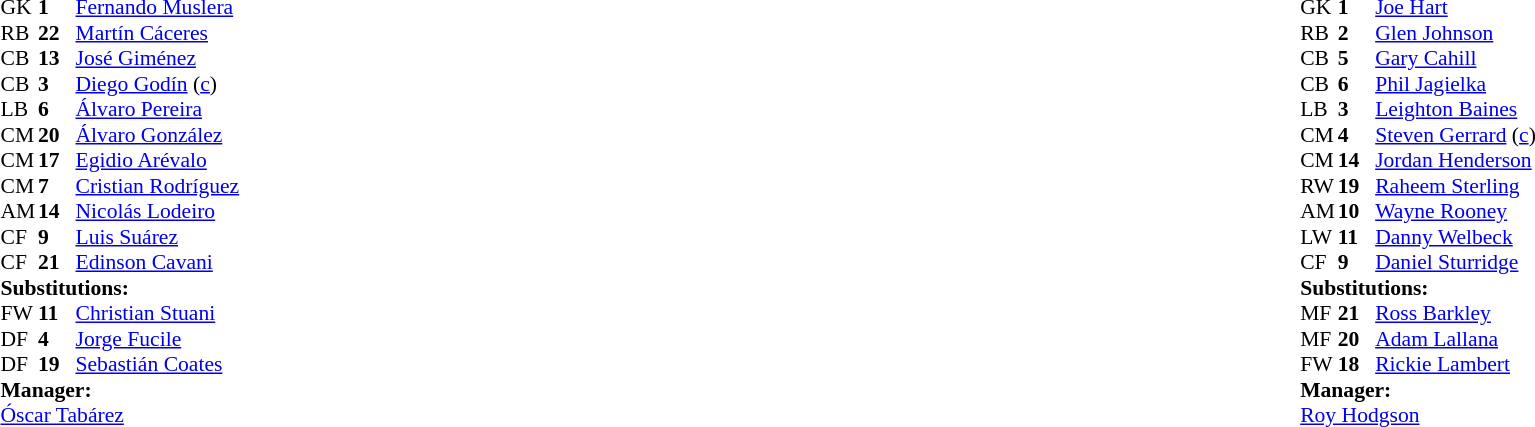<table width="100%">
<tr>
<td valign="top" width="40%"><br><table style="font-size:90%" cellspacing="0" cellpadding="0">
<tr>
<th width=25></th>
<th width=25></th>
</tr>
<tr>
<td>GK</td>
<td><strong>1</strong></td>
<td><a href='#'>Fernando Muslera</a></td>
</tr>
<tr>
<td>RB</td>
<td><strong>22</strong></td>
<td><a href='#'>Martín Cáceres</a></td>
</tr>
<tr>
<td>CB</td>
<td><strong>13</strong></td>
<td><a href='#'>José Giménez</a></td>
</tr>
<tr>
<td>CB</td>
<td><strong>3</strong></td>
<td><a href='#'>Diego Godín</a> (<a href='#'>c</a>)</td>
<td></td>
</tr>
<tr>
<td>LB</td>
<td><strong>6</strong></td>
<td><a href='#'>Álvaro Pereira</a></td>
</tr>
<tr>
<td>CM</td>
<td><strong>20</strong></td>
<td><a href='#'>Álvaro González</a></td>
<td></td>
<td></td>
</tr>
<tr>
<td>CM</td>
<td><strong>17</strong></td>
<td><a href='#'>Egidio Arévalo</a></td>
</tr>
<tr>
<td>CM</td>
<td><strong>7</strong></td>
<td><a href='#'>Cristian Rodríguez</a></td>
</tr>
<tr>
<td>AM</td>
<td><strong>14</strong></td>
<td><a href='#'>Nicolás Lodeiro</a></td>
<td></td>
<td></td>
</tr>
<tr>
<td>CF</td>
<td><strong>9</strong></td>
<td><a href='#'>Luis Suárez</a></td>
<td></td>
<td></td>
</tr>
<tr>
<td>CF</td>
<td><strong>21</strong></td>
<td><a href='#'>Edinson Cavani</a></td>
</tr>
<tr>
<td colspan=3><strong>Substitutions:</strong></td>
</tr>
<tr>
<td>FW</td>
<td><strong>11</strong></td>
<td><a href='#'>Christian Stuani</a></td>
<td></td>
<td></td>
</tr>
<tr>
<td>DF</td>
<td><strong>4</strong></td>
<td><a href='#'>Jorge Fucile</a></td>
<td></td>
<td></td>
</tr>
<tr>
<td>DF</td>
<td><strong>19</strong></td>
<td><a href='#'>Sebastián Coates</a></td>
<td></td>
<td></td>
</tr>
<tr>
<td colspan=3><strong>Manager:</strong></td>
</tr>
<tr>
<td colspan=3><a href='#'>Óscar Tabárez</a></td>
</tr>
</table>
</td>
<td valign="top"></td>
<td valign="top" width="50%"><br><table style="font-size:90%;margin:auto" cellspacing="0" cellpadding="0">
<tr>
<th width="25"></th>
<th width="25"></th>
</tr>
<tr>
<td>GK</td>
<td><strong>1</strong></td>
<td><a href='#'>Joe Hart</a></td>
</tr>
<tr>
<td>RB</td>
<td><strong>2</strong></td>
<td><a href='#'>Glen Johnson</a></td>
</tr>
<tr>
<td>CB</td>
<td><strong>5</strong></td>
<td><a href='#'>Gary Cahill</a></td>
</tr>
<tr>
<td>CB</td>
<td><strong>6</strong></td>
<td><a href='#'>Phil Jagielka</a></td>
</tr>
<tr>
<td>LB</td>
<td><strong>3</strong></td>
<td><a href='#'>Leighton Baines</a></td>
</tr>
<tr>
<td>CM</td>
<td><strong>4</strong></td>
<td><a href='#'>Steven Gerrard</a> (<a href='#'>c</a>)</td>
<td></td>
</tr>
<tr>
<td>CM</td>
<td><strong>14</strong></td>
<td><a href='#'>Jordan Henderson</a></td>
<td></td>
<td></td>
</tr>
<tr>
<td>RW</td>
<td><strong>19</strong></td>
<td><a href='#'>Raheem Sterling</a></td>
<td></td>
<td></td>
</tr>
<tr>
<td>AM</td>
<td><strong>10</strong></td>
<td><a href='#'>Wayne Rooney</a></td>
</tr>
<tr>
<td>LW</td>
<td><strong>11</strong></td>
<td><a href='#'>Danny Welbeck</a></td>
<td></td>
<td></td>
</tr>
<tr>
<td>CF</td>
<td><strong>9</strong></td>
<td><a href='#'>Daniel Sturridge</a></td>
</tr>
<tr>
<td colspan=3><strong>Substitutions:</strong></td>
</tr>
<tr>
<td>MF</td>
<td><strong>21</strong></td>
<td><a href='#'>Ross Barkley</a></td>
<td></td>
<td></td>
</tr>
<tr>
<td>MF</td>
<td><strong>20</strong></td>
<td><a href='#'>Adam Lallana</a></td>
<td></td>
<td></td>
</tr>
<tr>
<td>FW</td>
<td><strong>18</strong></td>
<td><a href='#'>Rickie Lambert</a></td>
<td></td>
<td></td>
</tr>
<tr>
<td colspan=3><strong>Manager:</strong></td>
</tr>
<tr>
<td colspan=3><a href='#'>Roy Hodgson</a></td>
</tr>
</table>
</td>
</tr>
</table>
